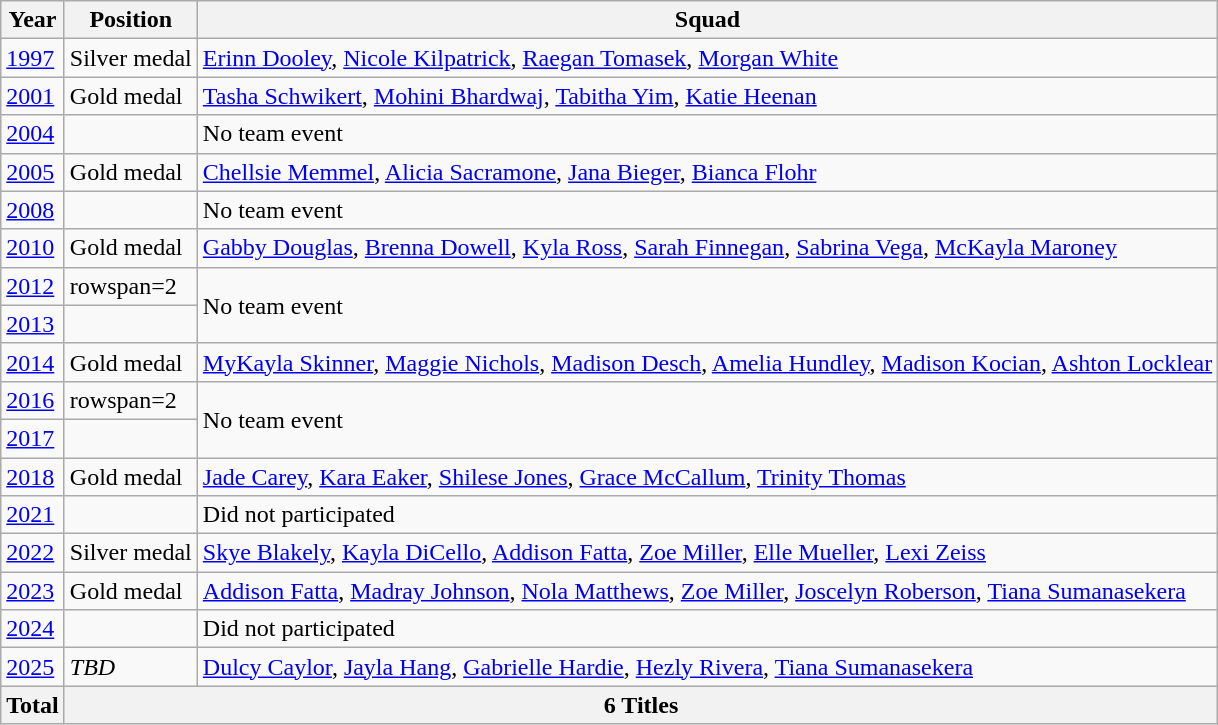<table class="wikitable style="text-align: center;">
<tr>
<th>Year</th>
<th>Position</th>
<th>Squad</th>
</tr>
<tr style="text-align:left;">
<td><a href='#'>1997</a></td>
<td> Silver medal</td>
<td><a href='#'>Erinn Dooley</a>, <a href='#'>Nicole Kilpatrick</a>, <a href='#'>Raegan Tomasek</a>, <a href='#'>Morgan White</a></td>
</tr>
<tr style="text-align:left;">
<td><a href='#'>2001</a></td>
<td> Gold medal</td>
<td><a href='#'>Tasha Schwikert</a>, <a href='#'>Mohini Bhardwaj</a>, <a href='#'>Tabitha Yim</a>, <a href='#'>Katie Heenan</a></td>
</tr>
<tr style="text-align:left;">
<td><a href='#'>2004</a></td>
<td></td>
<td>No team event</td>
</tr>
<tr style="text-align:left;">
<td><a href='#'>2005</a></td>
<td> Gold medal</td>
<td><a href='#'>Chellsie Memmel</a>, <a href='#'>Alicia Sacramone</a>, <a href='#'>Jana Bieger</a>, <a href='#'>Bianca Flohr</a></td>
</tr>
<tr style="text-align:left;">
<td><a href='#'>2008</a></td>
<td></td>
<td>No team event</td>
</tr>
<tr style="text-align:left;">
<td><a href='#'>2010</a></td>
<td> Gold medal</td>
<td><a href='#'>Gabby Douglas</a>, <a href='#'>Brenna Dowell</a>, <a href='#'>Kyla Ross</a>, <a href='#'>Sarah Finnegan</a>, <a href='#'>Sabrina Vega</a>, <a href='#'>McKayla Maroney</a></td>
</tr>
<tr style="text-align:left;">
<td><a href='#'>2012</a></td>
<td>rowspan=2 </td>
<td rowspan=2>No team event</td>
</tr>
<tr style="text-align:left;">
<td><a href='#'>2013</a></td>
</tr>
<tr style="text-align:left;">
<td><a href='#'>2014</a></td>
<td> Gold medal</td>
<td><a href='#'>MyKayla Skinner</a>, <a href='#'>Maggie Nichols</a>, <a href='#'>Madison Desch</a>, <a href='#'>Amelia Hundley</a>, <a href='#'>Madison Kocian</a>, <a href='#'>Ashton Locklear</a></td>
</tr>
<tr style="text-align:left;">
<td><a href='#'>2016</a></td>
<td>rowspan=2 </td>
<td rowspan=2>No team event</td>
</tr>
<tr style="text-align:left;">
<td><a href='#'>2017</a></td>
</tr>
<tr style="text-align:left;">
<td><a href='#'>2018</a></td>
<td> Gold medal</td>
<td><a href='#'>Jade Carey</a>, <a href='#'>Kara Eaker</a>, <a href='#'>Shilese Jones</a>, <a href='#'>Grace McCallum</a>, <a href='#'>Trinity Thomas</a></td>
</tr>
<tr style="text-align:left;">
<td><a href='#'>2021</a></td>
<td></td>
<td>Did not participated</td>
</tr>
<tr style="text-align:left;">
<td><a href='#'>2022</a></td>
<td> Silver medal</td>
<td><a href='#'>Skye Blakely</a>, <a href='#'>Kayla DiCello</a>, <a href='#'>Addison Fatta</a>, <a href='#'>Zoe Miller</a>, <a href='#'>Elle Mueller</a>, <a href='#'>Lexi Zeiss</a></td>
</tr>
<tr style="text-align:left;">
<td><a href='#'>2023</a></td>
<td> Gold medal</td>
<td><a href='#'>Addison Fatta</a>, <a href='#'>Madray Johnson</a>, <a href='#'>Nola Matthews</a>, <a href='#'>Zoe Miller</a>, <a href='#'>Joscelyn Roberson</a>, <a href='#'>Tiana Sumanasekera</a></td>
</tr>
<tr style="text-align:left;">
<td><a href='#'>2024</a></td>
<td></td>
<td>Did not participated</td>
</tr>
<tr style="text-align:left;">
<td><a href='#'>2025</a></td>
<td><em>TBD</em></td>
<td><a href='#'>Dulcy Caylor</a>, <a href='#'>Jayla Hang</a>, <a href='#'>Gabrielle Hardie</a>, <a href='#'>Hezly Rivera</a>, <a href='#'>Tiana Sumanasekera</a></td>
</tr>
<tr>
<th>Total</th>
<th colspan="2">6 Titles</th>
</tr>
</table>
